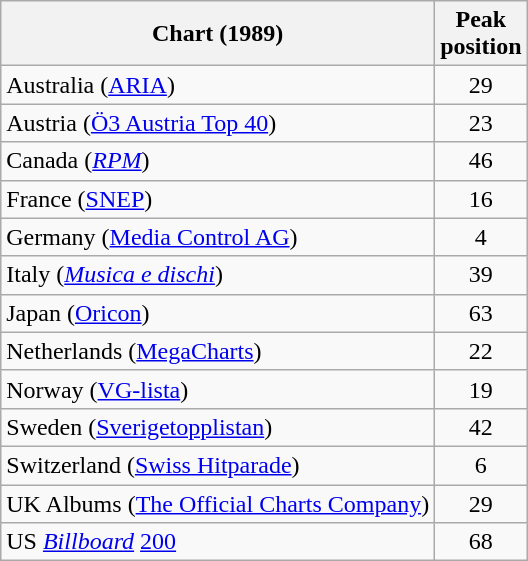<table class="wikitable sortable" border="1" style="text-align:center;">
<tr>
<th scope="col">Chart (1989)</th>
<th scope="col">Peak<br>position</th>
</tr>
<tr>
<td align="left">Australia (<a href='#'>ARIA</a>)</td>
<td>29</td>
</tr>
<tr>
<td align="left">Austria (<a href='#'>Ö3 Austria Top 40</a>)</td>
<td>23</td>
</tr>
<tr>
<td align="left">Canada (<em><a href='#'>RPM</a></em>)</td>
<td>46</td>
</tr>
<tr>
<td align="left">France (<a href='#'>SNEP</a>)</td>
<td>16</td>
</tr>
<tr>
<td align="left">Germany (<a href='#'>Media Control AG</a>)</td>
<td>4</td>
</tr>
<tr>
<td align="left">Italy (<em><a href='#'>Musica e dischi</a></em>)</td>
<td>39</td>
</tr>
<tr>
<td align="left">Japan (<a href='#'>Oricon</a>)</td>
<td>63</td>
</tr>
<tr>
<td align="left">Netherlands (<a href='#'>MegaCharts</a>)</td>
<td>22</td>
</tr>
<tr>
<td align="left">Norway (<a href='#'>VG-lista</a>)</td>
<td>19</td>
</tr>
<tr>
<td align="left">Sweden (<a href='#'>Sverigetopplistan</a>)</td>
<td>42</td>
</tr>
<tr>
<td align="left">Switzerland (<a href='#'>Swiss Hitparade</a>)</td>
<td>6</td>
</tr>
<tr>
<td align="left">UK Albums (<a href='#'>The Official Charts Company</a>)</td>
<td>29</td>
</tr>
<tr>
<td align="left">US <em><a href='#'>Billboard</a></em> <a href='#'>200</a></td>
<td>68</td>
</tr>
</table>
